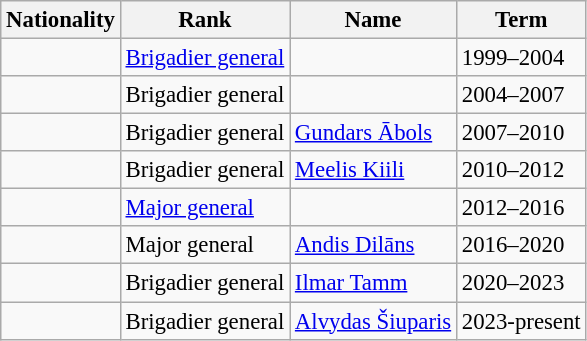<table class="wikitable" style="font-size:95%;">
<tr>
<th>Nationality</th>
<th>Rank</th>
<th>Name</th>
<th>Term</th>
</tr>
<tr>
<td></td>
<td><a href='#'>Brigadier general</a></td>
<td></td>
<td>1999–2004</td>
</tr>
<tr>
<td></td>
<td>Brigadier general</td>
<td></td>
<td>2004–2007</td>
</tr>
<tr>
<td></td>
<td>Brigadier general</td>
<td><a href='#'>Gundars Ābols</a></td>
<td>2007–2010</td>
</tr>
<tr>
<td></td>
<td>Brigadier general</td>
<td><a href='#'>Meelis Kiili</a></td>
<td>2010–2012</td>
</tr>
<tr>
<td></td>
<td><a href='#'>Major general</a></td>
<td></td>
<td>2012–2016</td>
</tr>
<tr>
<td></td>
<td>Major general</td>
<td><a href='#'>Andis Dilāns</a></td>
<td>2016–2020</td>
</tr>
<tr>
<td></td>
<td>Brigadier general</td>
<td><a href='#'>Ilmar Tamm</a></td>
<td>2020–2023</td>
</tr>
<tr>
<td></td>
<td>Brigadier general</td>
<td><a href='#'>Alvydas Šiuparis</a></td>
<td>2023-present</td>
</tr>
</table>
